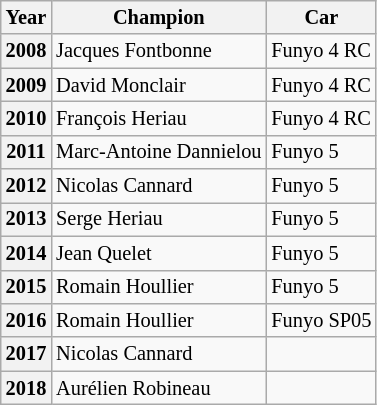<table class="wikitable" style="font-size:85%">
<tr>
<th>Year</th>
<th>Champion</th>
<th>Car</th>
</tr>
<tr>
<th>2008</th>
<td> Jacques Fontbonne</td>
<td>Funyo 4 RC</td>
</tr>
<tr>
<th>2009</th>
<td> David Monclair</td>
<td>Funyo 4 RC</td>
</tr>
<tr>
<th>2010</th>
<td> François Heriau</td>
<td>Funyo 4 RC</td>
</tr>
<tr>
<th>2011</th>
<td> Marc-Antoine Dannielou</td>
<td>Funyo 5</td>
</tr>
<tr>
<th>2012</th>
<td> Nicolas Cannard</td>
<td>Funyo 5</td>
</tr>
<tr>
<th>2013</th>
<td> Serge Heriau</td>
<td>Funyo 5</td>
</tr>
<tr>
<th>2014</th>
<td> Jean Quelet</td>
<td>Funyo 5</td>
</tr>
<tr>
<th>2015</th>
<td> Romain Houllier</td>
<td>Funyo 5</td>
</tr>
<tr>
<th>2016</th>
<td> Romain Houllier</td>
<td>Funyo SP05</td>
</tr>
<tr>
<th>2017</th>
<td> Nicolas Cannard</td>
<td></td>
</tr>
<tr>
<th>2018</th>
<td> Aurélien Robineau</td>
<td></td>
</tr>
</table>
